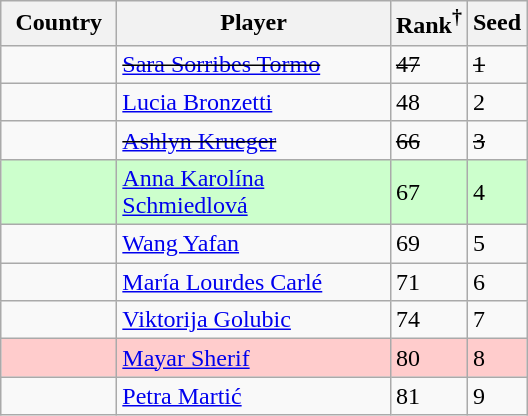<table class="sortable wikitable nowrap">
<tr>
<th width="70">Country</th>
<th width="175">Player</th>
<th>Rank<sup>†</sup></th>
<th>Seed</th>
</tr>
<tr>
<td><s></s></td>
<td><s><a href='#'>Sara Sorribes Tormo</a></s></td>
<td><s>47</s></td>
<td><s>1</s></td>
</tr>
<tr>
<td></td>
<td><a href='#'>Lucia Bronzetti</a></td>
<td>48</td>
<td>2</td>
</tr>
<tr>
<td><s></s></td>
<td><s><a href='#'>Ashlyn Krueger</a></s></td>
<td><s>66</s></td>
<td><s>3</s></td>
</tr>
<tr style="background:#cfc;">
<td></td>
<td><a href='#'>Anna Karolína Schmiedlová</a></td>
<td>67</td>
<td>4</td>
</tr>
<tr>
<td></td>
<td><a href='#'>Wang Yafan</a></td>
<td>69</td>
<td>5</td>
</tr>
<tr>
<td></td>
<td><a href='#'>María Lourdes Carlé</a></td>
<td>71</td>
<td>6</td>
</tr>
<tr>
<td></td>
<td><a href='#'>Viktorija Golubic</a></td>
<td>74</td>
<td>7</td>
</tr>
<tr style="background:#fcc;">
<td></td>
<td><a href='#'>Mayar Sherif</a></td>
<td>80</td>
<td>8</td>
</tr>
<tr>
<td></td>
<td><a href='#'>Petra Martić</a></td>
<td>81</td>
<td>9</td>
</tr>
</table>
